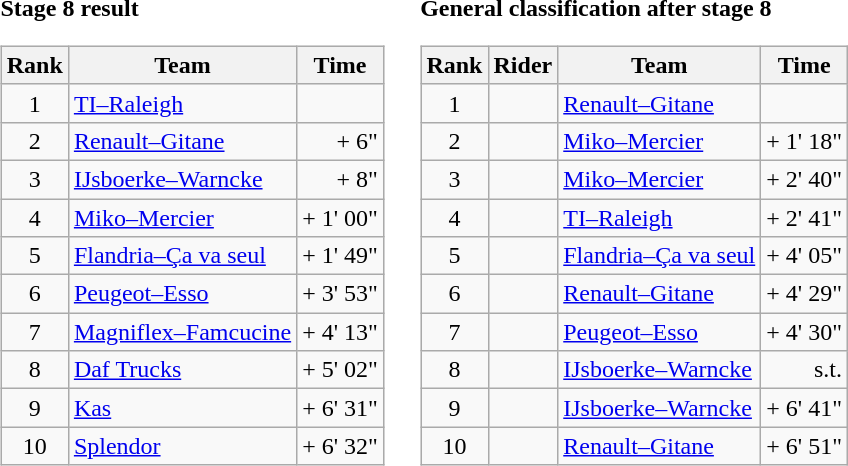<table>
<tr>
<td><strong>Stage 8 result</strong><br><table class="wikitable">
<tr>
<th scope="col">Rank</th>
<th scope="col">Team</th>
<th scope="col">Time</th>
</tr>
<tr>
<td style="text-align:center;">1</td>
<td><a href='#'>TI–Raleigh</a></td>
<td style="text-align:right;"></td>
</tr>
<tr>
<td style="text-align:center;">2</td>
<td><a href='#'>Renault–Gitane</a></td>
<td style="text-align:right;">+ 6"</td>
</tr>
<tr>
<td style="text-align:center;">3</td>
<td><a href='#'>IJsboerke–Warncke</a></td>
<td style="text-align:right;">+ 8"</td>
</tr>
<tr>
<td style="text-align:center;">4</td>
<td><a href='#'>Miko–Mercier</a></td>
<td style="text-align:right;">+ 1' 00"</td>
</tr>
<tr>
<td style="text-align:center;">5</td>
<td><a href='#'>Flandria–Ça va seul</a></td>
<td style="text-align:right;">+ 1' 49"</td>
</tr>
<tr>
<td style="text-align:center;">6</td>
<td><a href='#'>Peugeot–Esso</a></td>
<td style="text-align:right;">+ 3' 53"</td>
</tr>
<tr>
<td style="text-align:center;">7</td>
<td><a href='#'>Magniflex–Famcucine</a></td>
<td style="text-align:right;">+ 4' 13"</td>
</tr>
<tr>
<td style="text-align:center;">8</td>
<td><a href='#'>Daf Trucks</a></td>
<td style="text-align:right;">+ 5' 02"</td>
</tr>
<tr>
<td style="text-align:center;">9</td>
<td><a href='#'>Kas</a></td>
<td style="text-align:right;">+ 6' 31"</td>
</tr>
<tr>
<td style="text-align:center;">10</td>
<td><a href='#'>Splendor</a></td>
<td style="text-align:right;">+ 6' 32"</td>
</tr>
</table>
</td>
<td></td>
<td><strong>General classification after stage 8</strong><br><table class="wikitable">
<tr>
<th scope="col">Rank</th>
<th scope="col">Rider</th>
<th scope="col">Team</th>
<th scope="col">Time</th>
</tr>
<tr>
<td style="text-align:center;">1</td>
<td> </td>
<td><a href='#'>Renault–Gitane</a></td>
<td style="text-align:right;"></td>
</tr>
<tr>
<td style="text-align:center;">2</td>
<td></td>
<td><a href='#'>Miko–Mercier</a></td>
<td style="text-align:right;">+ 1' 18"</td>
</tr>
<tr>
<td style="text-align:center;">3</td>
<td></td>
<td><a href='#'>Miko–Mercier</a></td>
<td style="text-align:right;">+ 2' 40"</td>
</tr>
<tr>
<td style="text-align:center;">4</td>
<td></td>
<td><a href='#'>TI–Raleigh</a></td>
<td style="text-align:right;">+ 2' 41"</td>
</tr>
<tr>
<td style="text-align:center;">5</td>
<td></td>
<td><a href='#'>Flandria–Ça va seul</a></td>
<td style="text-align:right;">+ 4' 05"</td>
</tr>
<tr>
<td style="text-align:center;">6</td>
<td></td>
<td><a href='#'>Renault–Gitane</a></td>
<td style="text-align:right;">+ 4' 29"</td>
</tr>
<tr>
<td style="text-align:center;">7</td>
<td></td>
<td><a href='#'>Peugeot–Esso</a></td>
<td style="text-align:right;">+ 4' 30"</td>
</tr>
<tr>
<td style="text-align:center;">8</td>
<td></td>
<td><a href='#'>IJsboerke–Warncke</a></td>
<td style="text-align:right;">s.t.</td>
</tr>
<tr>
<td style="text-align:center;">9</td>
<td></td>
<td><a href='#'>IJsboerke–Warncke</a></td>
<td style="text-align:right;">+ 6' 41"</td>
</tr>
<tr>
<td style="text-align:center;">10</td>
<td></td>
<td><a href='#'>Renault–Gitane</a></td>
<td style="text-align:right;">+ 6' 51"</td>
</tr>
</table>
</td>
</tr>
</table>
